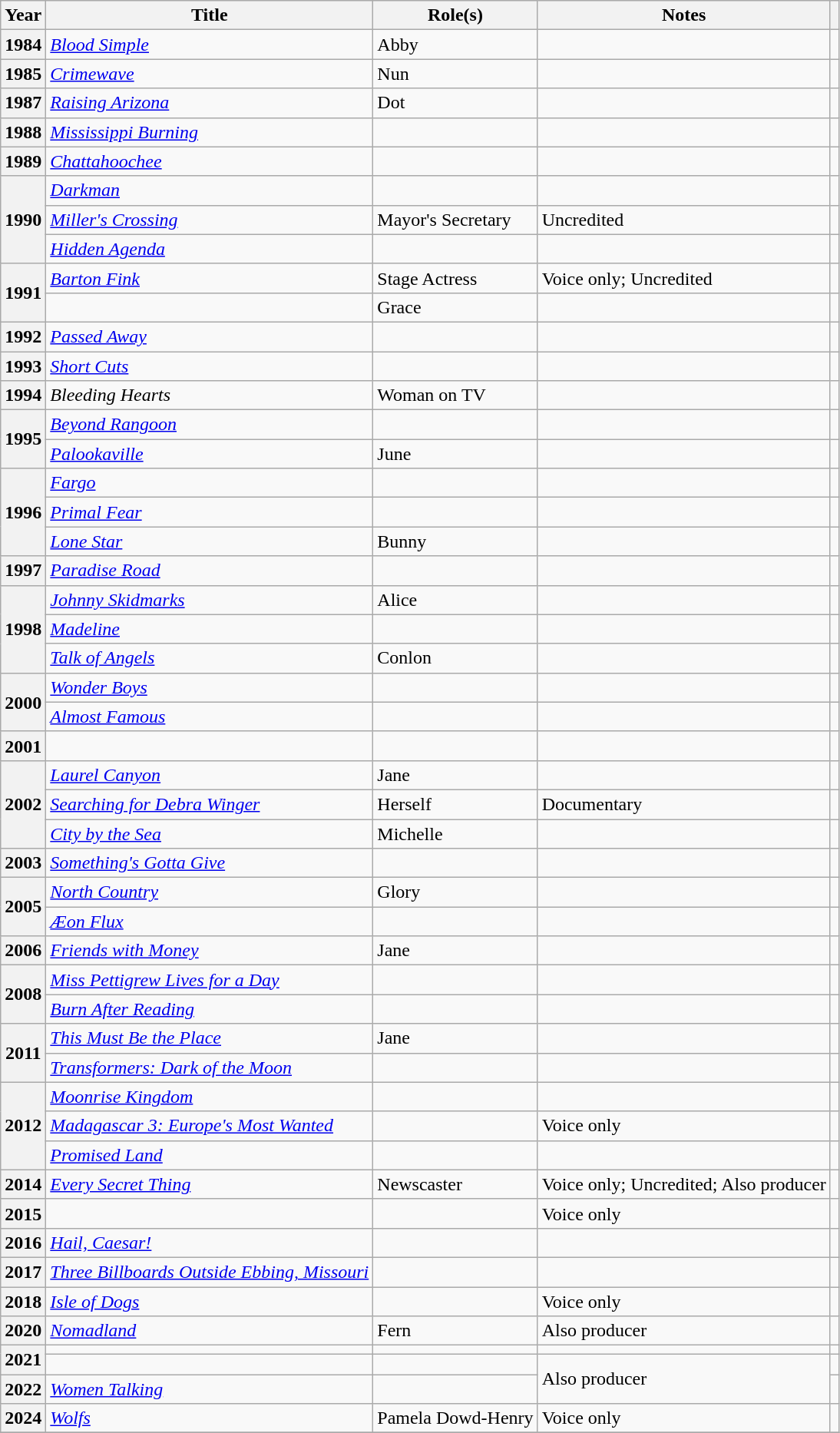<table class="wikitable plainrowheaders sortable">
<tr>
<th scope="col">Year</th>
<th scope="col">Title</th>
<th scope="col">Role(s)</th>
<th scope="col" class="unsortable">Notes</th>
<th scope="col" class="unsortable"></th>
</tr>
<tr>
<th scope="row">1984</th>
<td><em><a href='#'>Blood Simple</a></em></td>
<td>Abby</td>
<td></td>
<td style="text-align:center;"></td>
</tr>
<tr>
<th scope="row">1985</th>
<td><em><a href='#'>Crimewave</a></em></td>
<td>Nun</td>
<td></td>
<td style="text-align:center;"></td>
</tr>
<tr>
<th scope="row">1987</th>
<td><em><a href='#'>Raising Arizona</a></em></td>
<td>Dot</td>
<td></td>
<td style="text-align:center;"></td>
</tr>
<tr>
<th scope="row">1988</th>
<td><em><a href='#'>Mississippi Burning</a></em></td>
<td></td>
<td></td>
<td style="text-align:center;"></td>
</tr>
<tr>
<th scope="row">1989</th>
<td><em><a href='#'>Chattahoochee</a></em></td>
<td></td>
<td></td>
<td style="text-align:center;"></td>
</tr>
<tr>
<th scope="row" rowspan="3">1990</th>
<td><em><a href='#'>Darkman</a></em></td>
<td></td>
<td></td>
<td style="text-align:center;"></td>
</tr>
<tr>
<td><em><a href='#'>Miller's Crossing</a></em></td>
<td>Mayor's Secretary</td>
<td>Uncredited</td>
<td style="text-align:center;"></td>
</tr>
<tr>
<td><em><a href='#'>Hidden Agenda</a></em></td>
<td></td>
<td></td>
<td style="text-align:center;"></td>
</tr>
<tr>
<th scope="row" rowspan="2">1991</th>
<td><em><a href='#'>Barton Fink</a></em></td>
<td>Stage Actress</td>
<td>Voice only; Uncredited</td>
<td style="text-align:center;"></td>
</tr>
<tr>
<td><em></em></td>
<td>Grace</td>
<td></td>
<td style="text-align:center;"></td>
</tr>
<tr>
<th scope="row">1992</th>
<td><em><a href='#'>Passed Away</a></em></td>
<td></td>
<td></td>
<td style="text-align:center;"></td>
</tr>
<tr>
<th scope="row">1993</th>
<td><em><a href='#'>Short Cuts</a></em></td>
<td></td>
<td></td>
<td style="text-align:center;"></td>
</tr>
<tr>
<th scope="row">1994</th>
<td><em>Bleeding Hearts</em></td>
<td>Woman on TV</td>
<td></td>
<td style="text-align:center;"></td>
</tr>
<tr>
<th scope="row" rowspan="2">1995</th>
<td><em><a href='#'>Beyond Rangoon</a></em></td>
<td></td>
<td></td>
<td style="text-align:center;"></td>
</tr>
<tr>
<td><em><a href='#'>Palookaville</a></em></td>
<td>June</td>
<td></td>
<td style="text-align:center;"></td>
</tr>
<tr>
<th scope="row" rowspan="3">1996</th>
<td><em><a href='#'>Fargo</a></em></td>
<td></td>
<td></td>
<td style="text-align:center;"></td>
</tr>
<tr>
<td><em><a href='#'>Primal Fear</a></em></td>
<td></td>
<td></td>
<td style="text-align:center;"></td>
</tr>
<tr>
<td><em><a href='#'>Lone Star</a></em></td>
<td>Bunny</td>
<td></td>
<td style="text-align:center;"></td>
</tr>
<tr>
<th scope="row">1997</th>
<td><em><a href='#'>Paradise Road</a></em></td>
<td></td>
<td></td>
<td style="text-align:center;"></td>
</tr>
<tr>
<th scope="row" rowspan="3">1998</th>
<td><em><a href='#'>Johnny Skidmarks</a></em></td>
<td>Alice</td>
<td></td>
<td style="text-align:center;"></td>
</tr>
<tr>
<td><em><a href='#'>Madeline</a></em></td>
<td></td>
<td></td>
<td style="text-align:center;"></td>
</tr>
<tr>
<td><em><a href='#'>Talk of Angels</a></em></td>
<td>Conlon</td>
<td></td>
<td style="text-align:center;"></td>
</tr>
<tr>
<th scope="row" rowspan="2">2000</th>
<td><em><a href='#'>Wonder Boys</a></em></td>
<td></td>
<td></td>
<td style="text-align:center;"></td>
</tr>
<tr>
<td><em><a href='#'>Almost Famous</a></em></td>
<td></td>
<td></td>
<td style="text-align:center;"></td>
</tr>
<tr>
<th scope="row">2001</th>
<td><em></em></td>
<td></td>
<td></td>
<td style="text-align:center;"></td>
</tr>
<tr>
<th rowspan="3" scope="row">2002</th>
<td><em><a href='#'>Laurel Canyon</a></em></td>
<td>Jane</td>
<td></td>
<td style="text-align:center;"></td>
</tr>
<tr>
<td><em><a href='#'>Searching for Debra Winger</a></em></td>
<td>Herself</td>
<td>Documentary</td>
<td></td>
</tr>
<tr>
<td><em><a href='#'>City by the Sea</a></em></td>
<td>Michelle</td>
<td></td>
<td style="text-align:center;"></td>
</tr>
<tr>
<th scope="row">2003</th>
<td><em><a href='#'>Something's Gotta Give</a></em></td>
<td></td>
<td></td>
<td style="text-align:center;"></td>
</tr>
<tr>
<th scope="row" rowspan="2">2005</th>
<td><em><a href='#'>North Country</a></em></td>
<td>Glory</td>
<td></td>
<td style="text-align:center;"></td>
</tr>
<tr>
<td><em><a href='#'>Æon Flux</a></em></td>
<td></td>
<td></td>
<td style="text-align:center;"></td>
</tr>
<tr>
<th scope="row">2006</th>
<td><em><a href='#'>Friends with Money</a></em></td>
<td>Jane</td>
<td></td>
<td style="text-align:center;"></td>
</tr>
<tr>
<th scope="row" rowspan="2">2008</th>
<td><em><a href='#'>Miss Pettigrew Lives for a Day</a></em></td>
<td></td>
<td></td>
<td style="text-align:center;"></td>
</tr>
<tr>
<td><em><a href='#'>Burn After Reading</a></em></td>
<td></td>
<td></td>
<td style="text-align:center;"></td>
</tr>
<tr>
<th scope="row" rowspan="2">2011</th>
<td><em><a href='#'>This Must Be the Place</a></em></td>
<td>Jane</td>
<td></td>
<td style="text-align:center;"></td>
</tr>
<tr>
<td><em><a href='#'>Transformers: Dark of the Moon</a></em></td>
<td></td>
<td></td>
<td style="text-align:center;"></td>
</tr>
<tr>
<th scope="row" rowspan="3">2012</th>
<td><em><a href='#'>Moonrise Kingdom</a></em></td>
<td></td>
<td></td>
<td style="text-align:center;"></td>
</tr>
<tr>
<td><em><a href='#'>Madagascar 3: Europe's Most Wanted</a></em></td>
<td></td>
<td>Voice only</td>
<td style="text-align:center;"></td>
</tr>
<tr>
<td><em><a href='#'>Promised Land</a></em></td>
<td></td>
<td></td>
<td style="text-align:center;"></td>
</tr>
<tr>
<th scope="row">2014</th>
<td><em><a href='#'>Every Secret Thing</a></em></td>
<td>Newscaster</td>
<td>Voice only; Uncredited; Also producer</td>
<td style="text-align:center;"></td>
</tr>
<tr>
<th scope="row">2015</th>
<td><em></em></td>
<td></td>
<td>Voice only</td>
<td style="text-align:center;"></td>
</tr>
<tr>
<th scope="row">2016</th>
<td><em><a href='#'>Hail, Caesar!</a></em></td>
<td></td>
<td></td>
<td style="text-align:center;"></td>
</tr>
<tr>
<th scope="row">2017</th>
<td><em><a href='#'>Three Billboards Outside Ebbing, Missouri</a></em></td>
<td></td>
<td></td>
<td style="text-align:center;"></td>
</tr>
<tr>
<th scope="row">2018</th>
<td><em><a href='#'>Isle of Dogs</a></em></td>
<td></td>
<td>Voice only</td>
<td style="text-align:center;"></td>
</tr>
<tr>
<th scope="row">2020</th>
<td><em><a href='#'>Nomadland</a></em></td>
<td>Fern</td>
<td>Also producer</td>
<td style="text-align:center;"></td>
</tr>
<tr>
<th scope="row" rowspan="2">2021</th>
<td><em></em></td>
<td></td>
<td></td>
<td style="text-align:center;"></td>
</tr>
<tr>
<td><em></em></td>
<td></td>
<td rowspan="2">Also producer</td>
<td style="text-align:center;"></td>
</tr>
<tr>
<th scope="row">2022</th>
<td><em><a href='#'>Women Talking</a></em></td>
<td></td>
<td style="text-align:center;"></td>
</tr>
<tr>
<th scope="row">2024</th>
<td><em><a href='#'>Wolfs</a></em></td>
<td>Pamela Dowd-Henry</td>
<td>Voice only</td>
<td style="text-align:center;"></td>
</tr>
<tr>
</tr>
</table>
